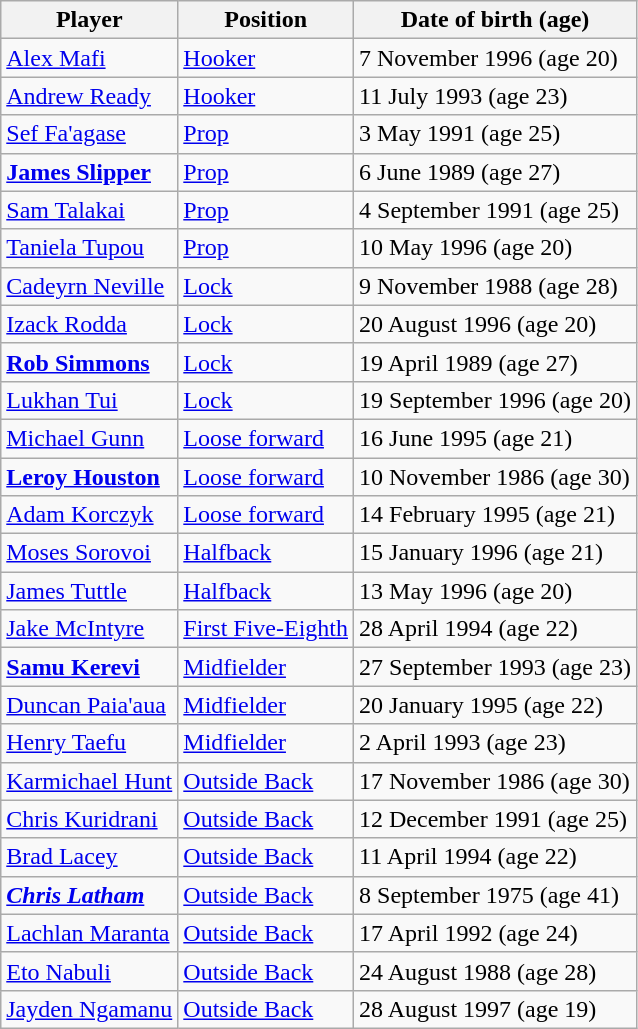<table class="wikitable">
<tr>
<th>Player</th>
<th>Position</th>
<th>Date of birth (age)</th>
</tr>
<tr>
<td><a href='#'>Alex Mafi</a></td>
<td><a href='#'>Hooker</a></td>
<td>7 November 1996 (age 20)</td>
</tr>
<tr>
<td><a href='#'>Andrew Ready</a></td>
<td><a href='#'>Hooker</a></td>
<td>11 July 1993 (age 23)</td>
</tr>
<tr>
<td><a href='#'>Sef Fa'agase</a></td>
<td><a href='#'>Prop</a></td>
<td>3 May 1991 (age 25)</td>
</tr>
<tr>
<td><strong><a href='#'>James Slipper</a></strong></td>
<td><a href='#'>Prop</a></td>
<td>6 June 1989 (age 27)</td>
</tr>
<tr>
<td><a href='#'>Sam Talakai</a></td>
<td><a href='#'>Prop</a></td>
<td>4 September 1991 (age 25)</td>
</tr>
<tr>
<td><a href='#'>Taniela Tupou</a></td>
<td><a href='#'>Prop</a></td>
<td>10 May 1996 (age 20)</td>
</tr>
<tr>
<td><a href='#'>Cadeyrn Neville</a></td>
<td><a href='#'>Lock</a></td>
<td>9 November 1988 (age 28)</td>
</tr>
<tr>
<td><a href='#'>Izack Rodda</a></td>
<td><a href='#'>Lock</a></td>
<td>20 August 1996 (age 20)</td>
</tr>
<tr>
<td><strong><a href='#'>Rob Simmons</a></strong></td>
<td><a href='#'>Lock</a></td>
<td>19 April 1989 (age 27)</td>
</tr>
<tr>
<td><a href='#'>Lukhan Tui</a></td>
<td><a href='#'>Lock</a></td>
<td>19 September 1996 (age 20)</td>
</tr>
<tr>
<td><a href='#'>Michael Gunn</a></td>
<td><a href='#'>Loose forward</a></td>
<td>16 June 1995 (age 21)</td>
</tr>
<tr>
<td><strong><a href='#'>Leroy Houston</a></strong></td>
<td><a href='#'>Loose forward</a></td>
<td>10 November 1986 (age 30)</td>
</tr>
<tr>
<td><a href='#'>Adam Korczyk</a></td>
<td><a href='#'>Loose forward</a></td>
<td>14 February 1995 (age 21)</td>
</tr>
<tr>
<td><a href='#'>Moses Sorovoi</a></td>
<td><a href='#'>Halfback</a></td>
<td>15 January 1996 (age 21)</td>
</tr>
<tr>
<td><a href='#'>James Tuttle</a></td>
<td><a href='#'>Halfback</a></td>
<td>13 May 1996 (age 20)</td>
</tr>
<tr>
<td><a href='#'>Jake McIntyre</a></td>
<td><a href='#'>First Five-Eighth</a></td>
<td>28 April 1994 (age 22)</td>
</tr>
<tr>
<td><strong><a href='#'>Samu Kerevi</a></strong></td>
<td><a href='#'>Midfielder</a></td>
<td>27 September 1993  (age 23)</td>
</tr>
<tr>
<td><a href='#'>Duncan Paia'aua</a></td>
<td><a href='#'>Midfielder</a></td>
<td>20 January 1995 (age 22)</td>
</tr>
<tr>
<td><a href='#'>Henry Taefu</a></td>
<td><a href='#'>Midfielder</a></td>
<td>2 April 1993 (age 23)</td>
</tr>
<tr>
<td><a href='#'>Karmichael Hunt</a></td>
<td><a href='#'>Outside Back</a></td>
<td>17 November 1986 (age 30)</td>
</tr>
<tr>
<td><a href='#'>Chris Kuridrani</a></td>
<td><a href='#'>Outside Back</a></td>
<td>12 December 1991 (age 25)</td>
</tr>
<tr>
<td><a href='#'>Brad Lacey</a></td>
<td><a href='#'>Outside Back</a></td>
<td>11 April 1994 (age 22)</td>
</tr>
<tr>
<td><strong><em><a href='#'>Chris Latham</a></em></strong></td>
<td><a href='#'>Outside Back</a></td>
<td>8 September 1975 (age 41)</td>
</tr>
<tr>
<td><a href='#'>Lachlan Maranta</a></td>
<td><a href='#'>Outside Back</a></td>
<td>17 April 1992 (age 24)</td>
</tr>
<tr>
<td><a href='#'>Eto Nabuli</a></td>
<td><a href='#'>Outside Back</a></td>
<td>24 August 1988 (age 28)</td>
</tr>
<tr>
<td><a href='#'>Jayden Ngamanu</a></td>
<td><a href='#'>Outside Back</a></td>
<td>28 August 1997 (age 19)</td>
</tr>
</table>
